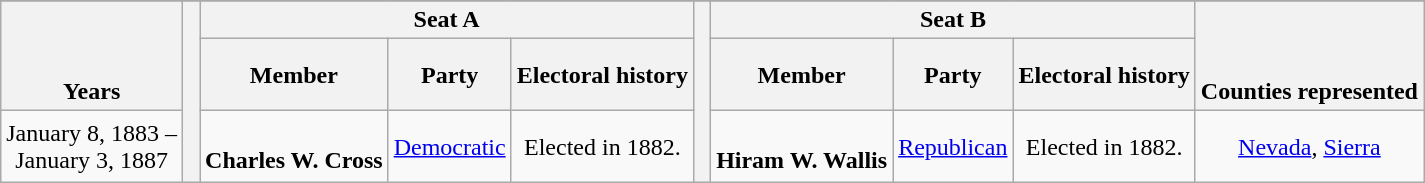<table class=wikitable style="text-align:center">
<tr>
</tr>
<tr valign=bottom>
<th rowspan=2>Years</th>
<th rowspan=20> </th>
<th colspan=3>Seat A</th>
<th rowspan=20> </th>
<th colspan=3>Seat B</th>
<th rowspan=2>Counties represented</th>
</tr>
<tr style="height:3em">
<th>Member</th>
<th>Party</th>
<th>Electoral history</th>
<th>Member</th>
<th>Party</th>
<th>Electoral history</th>
</tr>
<tr style="height:3em">
<td nowrap>January 8, 1883 –<br> January 3, 1887</td>
<td align=left><br> <strong>Charles W. Cross</strong><br></td>
<td><a href='#'>Democratic</a></td>
<td>Elected in 1882. <br> </td>
<td align=left><br><strong>Hiram W. Wallis</strong><br></td>
<td><a href='#'>Republican</a></td>
<td>Elected in 1882. <br> </td>
<td><a href='#'>Nevada</a>, <a href='#'>Sierra</a></td>
</tr>
</table>
